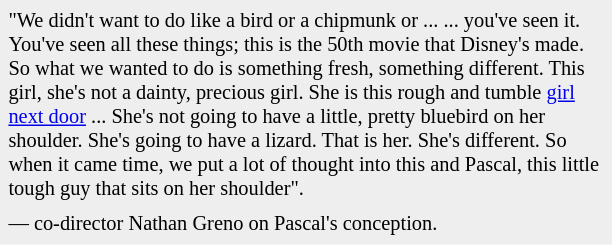<table class="toccolours" style="float:left; margin-left:1em; margin-right:2em; font-size:85%; background:#eee; color:black; width:30em; max-width:40%;" cellspacing="5">
<tr>
<td style="text-align: left;">"We didn't want to do like a bird or a chipmunk or ...  ... you've seen it. You've seen all these things; this is the 50th movie that Disney's made. So what we wanted to do is something fresh, something different. This girl, she's not a dainty, precious girl. She is this rough and tumble <a href='#'>girl next door</a> ... She's not going to have a little, pretty bluebird on her shoulder. She's going to have a lizard. That is her. She's different. So when it came time, we put a lot of thought into this and Pascal, this little tough guy that sits on her shoulder".</td>
</tr>
<tr>
<td style="text-align: left;">— co-director Nathan Greno on Pascal's conception.</td>
</tr>
</table>
